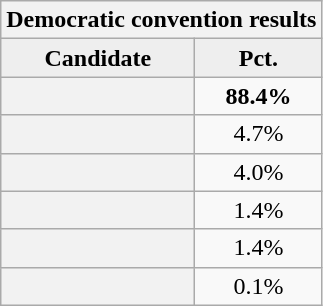<table class="wikitable plainrowheaders">
<tr>
<th colspan="2" >Democratic convention results</th>
</tr>
<tr style="background:#eee; text-align:center;">
<td style="text-align:center;"><strong>Candidate</strong></td>
<td style="text-align:center;"><strong>Pct.</strong></td>
</tr>
<tr>
<th scope="row"></th>
<td style="text-align:center;"><strong>88.4%</strong></td>
</tr>
<tr>
<th scope="row"></th>
<td style="text-align:center;">4.7%</td>
</tr>
<tr>
<th scope="row"></th>
<td style="text-align:center;">4.0%</td>
</tr>
<tr>
<th scope="row"></th>
<td style="text-align:center;">1.4%</td>
</tr>
<tr>
<th scope="row"></th>
<td style="text-align:center;">1.4%</td>
</tr>
<tr>
<th scope="row"></th>
<td style="text-align:center;">0.1%</td>
</tr>
</table>
